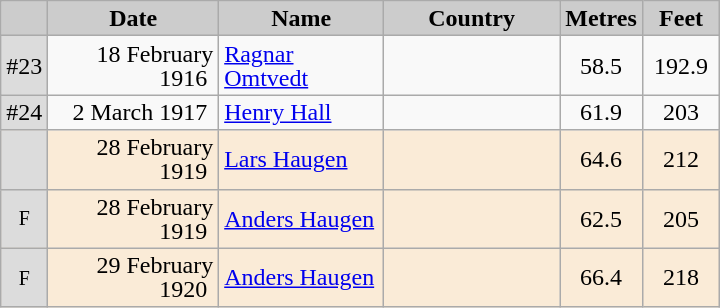<table class="wikitable sortable" style="text-align:left; line-height:16px; width:38%;">
<tr>
<th style="background-color: #ccc;" width="15"></th>
<th style="background-color: #ccc;" width="130">Date</th>
<th style="background-color: #ccc;" width="125">Name</th>
<th style="background-color: #ccc;" width="135">Country</th>
<th style="background-color: #ccc;" width="48">Metres</th>
<th style="background-color: #ccc;" width="48">Feet</th>
</tr>
<tr>
<td bgcolor=gainsboro align=center>#23</td>
<td align=right>18 February 1916 </td>
<td><a href='#'>Ragnar Omtvedt</a></td>
<td></td>
<td align=center>58.5</td>
<td align=center>192.9</td>
</tr>
<tr>
<td bgcolor=gainsboro align=center>#24</td>
<td align=right>2 March 1917 </td>
<td><a href='#'>Henry Hall</a></td>
<td></td>
<td align=center>61.9</td>
<td align=center>203</td>
</tr>
<tr bgcolor=#FAEBD7>
<td bgcolor=gainsboro align=center><small></small></td>
<td align=right>28 February 1919 </td>
<td><a href='#'>Lars Haugen</a></td>
<td></td>
<td align=center>64.6</td>
<td align=center>212</td>
</tr>
<tr bgcolor=#FAEBD7>
<td bgcolor=gainsboro align=center><small>F</small></td>
<td align=right>28 February 1919 </td>
<td><a href='#'>Anders Haugen</a></td>
<td></td>
<td align=center>62.5</td>
<td align=center>205</td>
</tr>
<tr bgcolor=#FAEBD7>
<td bgcolor=gainsboro align=center><small>F</small></td>
<td align=right>29 February 1920 </td>
<td><a href='#'>Anders Haugen</a></td>
<td></td>
<td align=center>66.4</td>
<td align=center>218</td>
</tr>
</table>
